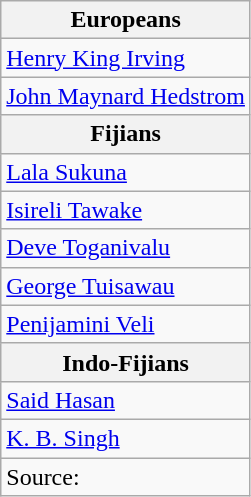<table class=wikitable>
<tr>
<th>Europeans</th>
</tr>
<tr>
<td><a href='#'>Henry King Irving</a></td>
</tr>
<tr>
<td><a href='#'>John Maynard Hedstrom</a></td>
</tr>
<tr>
<th>Fijians</th>
</tr>
<tr>
<td><a href='#'>Lala Sukuna</a></td>
</tr>
<tr>
<td><a href='#'>Isireli Tawake</a></td>
</tr>
<tr>
<td><a href='#'>Deve Toganivalu</a></td>
</tr>
<tr>
<td><a href='#'>George Tuisawau</a></td>
</tr>
<tr>
<td><a href='#'>Penijamini Veli</a></td>
</tr>
<tr>
<th>Indo-Fijians</th>
</tr>
<tr>
<td><a href='#'>Said Hasan</a></td>
</tr>
<tr>
<td><a href='#'>K. B. Singh</a></td>
</tr>
<tr>
<td>Source: </td>
</tr>
</table>
